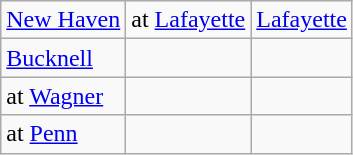<table class="wikitable">
<tr>
<td><a href='#'>New Haven</a></td>
<td>at <a href='#'>Lafayette</a></td>
<td><a href='#'>Lafayette</a></td>
</tr>
<tr>
<td><a href='#'>Bucknell</a></td>
<td></td>
<td></td>
</tr>
<tr>
<td>at <a href='#'>Wagner</a></td>
<td></td>
<td></td>
</tr>
<tr>
<td>at <a href='#'>Penn</a></td>
<td></td>
<td></td>
</tr>
</table>
